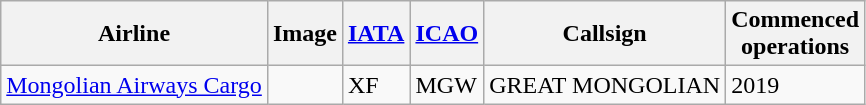<table class="wikitable sortable">
<tr style="vertical-align:middle;">
<th>Airline</th>
<th>Image</th>
<th><a href='#'>IATA</a></th>
<th><a href='#'>ICAO</a></th>
<th>Callsign</th>
<th>Commenced<br>operations</th>
</tr>
<tr>
<td><a href='#'>Mongolian Airways Cargo</a></td>
<td></td>
<td>XF</td>
<td>MGW</td>
<td>GREAT MONGOLIAN</td>
<td>2019</td>
</tr>
</table>
